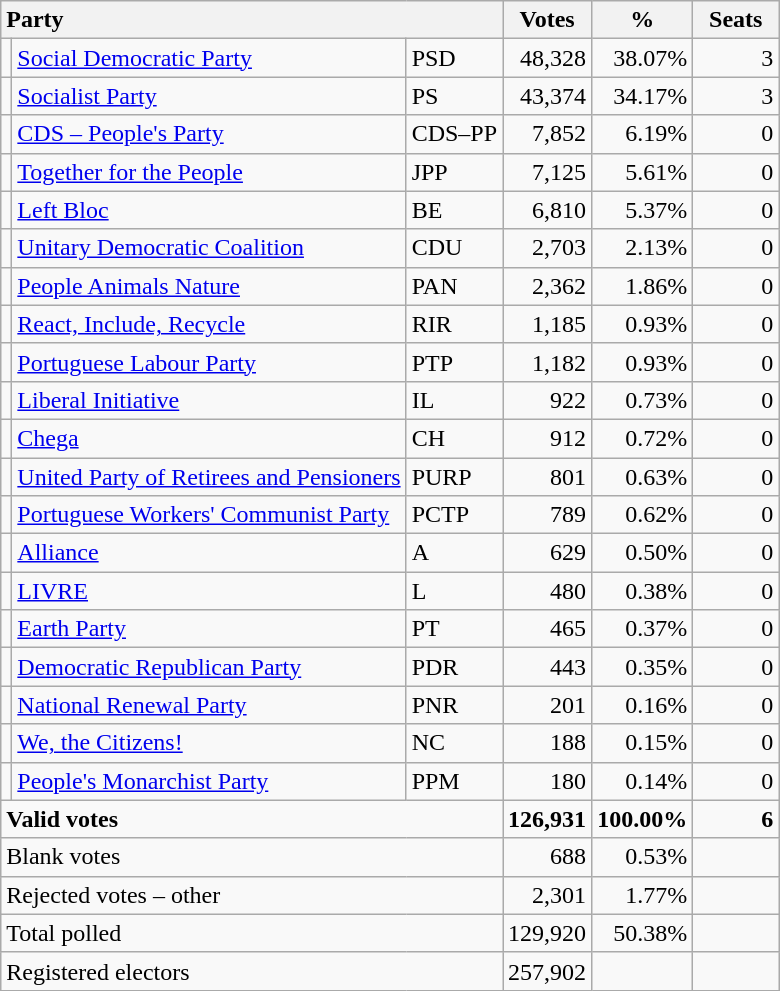<table class="wikitable" border="1" style="text-align:right;">
<tr>
<th style="text-align:left;" colspan=3>Party</th>
<th align=center width="50">Votes</th>
<th align=center width="50">%</th>
<th align=center width="50">Seats</th>
</tr>
<tr>
<td></td>
<td align=left><a href='#'>Social Democratic Party</a></td>
<td align=left>PSD</td>
<td>48,328</td>
<td>38.07%</td>
<td>3</td>
</tr>
<tr>
<td></td>
<td align=left><a href='#'>Socialist Party</a></td>
<td align=left>PS</td>
<td>43,374</td>
<td>34.17%</td>
<td>3</td>
</tr>
<tr>
<td></td>
<td align=left><a href='#'>CDS – People's Party</a></td>
<td align=left style="white-space: nowrap;">CDS–PP</td>
<td>7,852</td>
<td>6.19%</td>
<td>0</td>
</tr>
<tr>
<td></td>
<td align=left><a href='#'>Together for the People</a></td>
<td align=left>JPP</td>
<td>7,125</td>
<td>5.61%</td>
<td>0</td>
</tr>
<tr>
<td></td>
<td align=left><a href='#'>Left Bloc</a></td>
<td align=left>BE</td>
<td>6,810</td>
<td>5.37%</td>
<td>0</td>
</tr>
<tr>
<td></td>
<td align=left style="white-space: nowrap;"><a href='#'>Unitary Democratic Coalition</a></td>
<td align=left>CDU</td>
<td>2,703</td>
<td>2.13%</td>
<td>0</td>
</tr>
<tr>
<td></td>
<td align=left><a href='#'>People Animals Nature</a></td>
<td align=left>PAN</td>
<td>2,362</td>
<td>1.86%</td>
<td>0</td>
</tr>
<tr>
<td></td>
<td align=left><a href='#'>React, Include, Recycle</a></td>
<td align=left>RIR</td>
<td>1,185</td>
<td>0.93%</td>
<td>0</td>
</tr>
<tr>
<td></td>
<td align=left><a href='#'>Portuguese Labour Party</a></td>
<td align=left>PTP</td>
<td>1,182</td>
<td>0.93%</td>
<td>0</td>
</tr>
<tr>
<td></td>
<td align=left><a href='#'>Liberal Initiative</a></td>
<td align=left>IL</td>
<td>922</td>
<td>0.73%</td>
<td>0</td>
</tr>
<tr>
<td></td>
<td align=left><a href='#'>Chega</a></td>
<td align=left>CH</td>
<td>912</td>
<td>0.72%</td>
<td>0</td>
</tr>
<tr>
<td></td>
<td align=left><a href='#'>United Party of Retirees and Pensioners</a></td>
<td align=left>PURP</td>
<td>801</td>
<td>0.63%</td>
<td>0</td>
</tr>
<tr>
<td></td>
<td align=left><a href='#'>Portuguese Workers' Communist Party</a></td>
<td align=left>PCTP</td>
<td>789</td>
<td>0.62%</td>
<td>0</td>
</tr>
<tr>
<td></td>
<td align=left><a href='#'>Alliance</a></td>
<td align=left>A</td>
<td>629</td>
<td>0.50%</td>
<td>0</td>
</tr>
<tr>
<td></td>
<td align=left><a href='#'>LIVRE</a></td>
<td align=left>L</td>
<td>480</td>
<td>0.38%</td>
<td>0</td>
</tr>
<tr>
<td></td>
<td align=left><a href='#'>Earth Party</a></td>
<td align=left>PT</td>
<td>465</td>
<td>0.37%</td>
<td>0</td>
</tr>
<tr>
<td></td>
<td align=left><a href='#'>Democratic Republican Party</a></td>
<td align=left>PDR</td>
<td>443</td>
<td>0.35%</td>
<td>0</td>
</tr>
<tr>
<td></td>
<td align=left><a href='#'>National Renewal Party</a></td>
<td align=left>PNR</td>
<td>201</td>
<td>0.16%</td>
<td>0</td>
</tr>
<tr>
<td></td>
<td align=left><a href='#'>We, the Citizens!</a></td>
<td align=left>NC</td>
<td>188</td>
<td>0.15%</td>
<td>0</td>
</tr>
<tr>
<td></td>
<td align=left><a href='#'>People's Monarchist Party</a></td>
<td align=left>PPM</td>
<td>180</td>
<td>0.14%</td>
<td>0</td>
</tr>
<tr style="font-weight:bold">
<td align=left colspan=3>Valid votes</td>
<td>126,931</td>
<td>100.00%</td>
<td>6</td>
</tr>
<tr>
<td align=left colspan=3>Blank votes</td>
<td>688</td>
<td>0.53%</td>
<td></td>
</tr>
<tr>
<td align=left colspan=3>Rejected votes – other</td>
<td>2,301</td>
<td>1.77%</td>
<td></td>
</tr>
<tr>
<td align=left colspan=3>Total polled</td>
<td>129,920</td>
<td>50.38%</td>
<td></td>
</tr>
<tr>
<td align=left colspan=3>Registered electors</td>
<td>257,902</td>
<td></td>
<td></td>
</tr>
</table>
